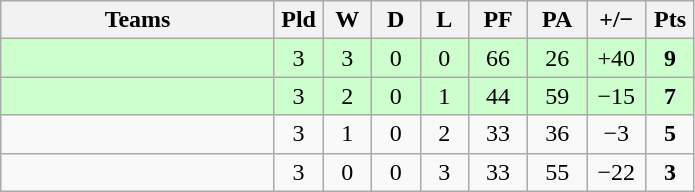<table class="wikitable" style="text-align: center;">
<tr>
<th width="175">Teams</th>
<th width="25">Pld</th>
<th width="25">W</th>
<th width="25">D</th>
<th width="25">L</th>
<th width="32">PF</th>
<th width="32">PA</th>
<th width="32">+/−</th>
<th width="25">Pts</th>
</tr>
<tr bgcolor=ccffcc>
<td align=left></td>
<td>3</td>
<td>3</td>
<td>0</td>
<td>0</td>
<td>66</td>
<td>26</td>
<td>+40</td>
<td><strong>9</strong></td>
</tr>
<tr bgcolor=ccffcc>
<td align=left></td>
<td>3</td>
<td>2</td>
<td>0</td>
<td>1</td>
<td>44</td>
<td>59</td>
<td>−15</td>
<td><strong>7</strong></td>
</tr>
<tr>
<td align=left></td>
<td>3</td>
<td>1</td>
<td>0</td>
<td>2</td>
<td>33</td>
<td>36</td>
<td>−3</td>
<td><strong>5</strong></td>
</tr>
<tr>
<td align=left></td>
<td>3</td>
<td>0</td>
<td>0</td>
<td>3</td>
<td>33</td>
<td>55</td>
<td>−22</td>
<td><strong>3</strong></td>
</tr>
</table>
